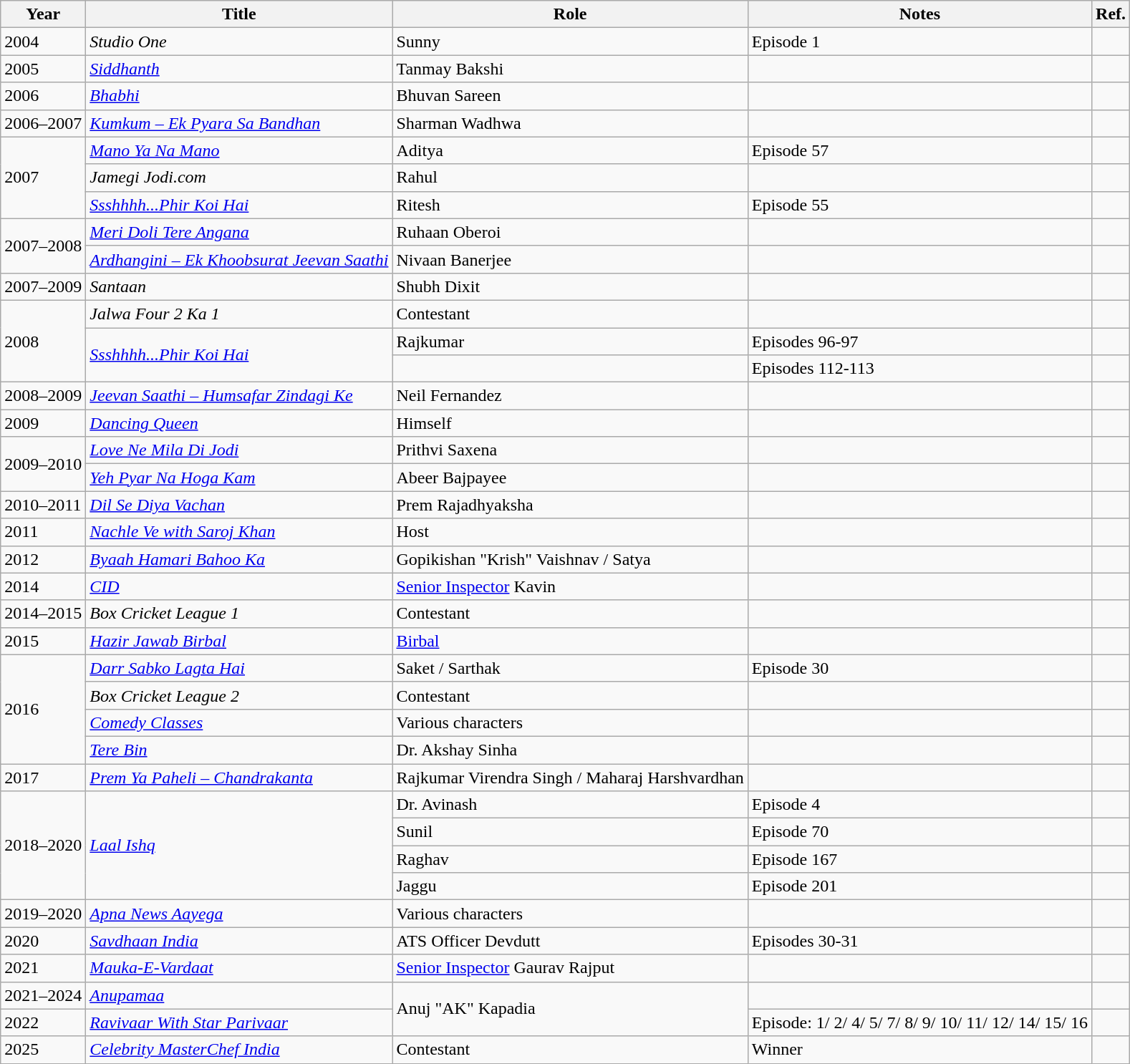<table class="wikitable sortable">
<tr>
<th>Year</th>
<th>Title</th>
<th>Role</th>
<th class="unsortable">Notes</th>
<th class="unsortable">Ref.</th>
</tr>
<tr>
<td>2004</td>
<td><em>Studio One</em></td>
<td>Sunny</td>
<td>Episode 1</td>
<td></td>
</tr>
<tr>
<td>2005</td>
<td><em><a href='#'>Siddhanth</a></em></td>
<td>Tanmay Bakshi</td>
<td></td>
<td></td>
</tr>
<tr>
<td>2006</td>
<td><em><a href='#'>Bhabhi</a></em></td>
<td>Bhuvan Sareen</td>
<td></td>
<td></td>
</tr>
<tr>
<td>2006–2007</td>
<td><em><a href='#'>Kumkum – Ek Pyara Sa Bandhan</a></em></td>
<td>Sharman Wadhwa</td>
<td></td>
<td></td>
</tr>
<tr>
<td rowspan="3">2007</td>
<td><em><a href='#'>Mano Ya Na Mano</a></em></td>
<td>Aditya</td>
<td>Episode 57</td>
<td></td>
</tr>
<tr>
<td><em>Jamegi Jodi.com</em></td>
<td>Rahul</td>
<td></td>
<td></td>
</tr>
<tr>
<td><em><a href='#'>Ssshhhh...Phir Koi Hai</a></em></td>
<td>Ritesh</td>
<td>Episode 55</td>
<td></td>
</tr>
<tr>
<td rowspan="2">2007–2008</td>
<td><em><a href='#'>Meri Doli Tere Angana</a></em></td>
<td>Ruhaan Oberoi</td>
<td></td>
<td></td>
</tr>
<tr>
<td><em><a href='#'>Ardhangini – Ek Khoobsurat Jeevan Saathi</a></em></td>
<td>Nivaan Banerjee</td>
<td></td>
<td></td>
</tr>
<tr>
<td>2007–2009</td>
<td><em>Santaan</em></td>
<td>Shubh Dixit</td>
<td></td>
<td></td>
</tr>
<tr>
<td rowspan="3">2008</td>
<td><em>Jalwa Four 2 Ka 1</em></td>
<td>Contestant</td>
<td></td>
<td></td>
</tr>
<tr>
<td rowspan="2"><em><a href='#'>Ssshhhh...Phir Koi Hai</a></em></td>
<td>Rajkumar</td>
<td>Episodes 96-97</td>
<td></td>
</tr>
<tr>
<td></td>
<td>Episodes 112-113</td>
<td></td>
</tr>
<tr>
<td>2008–2009</td>
<td><em><a href='#'>Jeevan Saathi – Humsafar Zindagi Ke</a></em></td>
<td>Neil Fernandez</td>
<td></td>
<td></td>
</tr>
<tr>
<td>2009</td>
<td><em><a href='#'>Dancing Queen</a></em></td>
<td>Himself</td>
<td></td>
<td></td>
</tr>
<tr>
<td rowspan="2">2009–2010</td>
<td><em><a href='#'>Love Ne Mila Di Jodi</a></em></td>
<td>Prithvi Saxena</td>
<td></td>
<td></td>
</tr>
<tr>
<td><em><a href='#'>Yeh Pyar Na Hoga Kam</a></em></td>
<td>Abeer Bajpayee</td>
<td></td>
<td></td>
</tr>
<tr>
<td>2010–2011</td>
<td><em><a href='#'>Dil Se Diya Vachan</a></em></td>
<td>Prem Rajadhyaksha</td>
<td></td>
<td></td>
</tr>
<tr>
<td>2011</td>
<td><em><a href='#'>Nachle Ve with Saroj Khan</a></em></td>
<td>Host</td>
<td></td>
<td></td>
</tr>
<tr>
<td>2012</td>
<td><em><a href='#'>Byaah Hamari Bahoo Ka</a></em></td>
<td>Gopikishan "Krish" Vaishnav / Satya</td>
<td></td>
<td></td>
</tr>
<tr>
<td>2014</td>
<td><em><a href='#'>CID</a></em></td>
<td><a href='#'>Senior Inspector</a> Kavin</td>
<td></td>
<td></td>
</tr>
<tr>
<td>2014–2015</td>
<td><em>Box Cricket League 1</em></td>
<td>Contestant</td>
<td></td>
<td></td>
</tr>
<tr>
<td>2015</td>
<td><em><a href='#'>Hazir Jawab Birbal</a></em></td>
<td><a href='#'>Birbal</a></td>
<td></td>
<td></td>
</tr>
<tr>
<td rowspan="4">2016</td>
<td><em><a href='#'>Darr Sabko Lagta Hai</a></em></td>
<td>Saket / Sarthak</td>
<td>Episode 30</td>
<td></td>
</tr>
<tr>
<td><em>Box Cricket League 2</em></td>
<td>Contestant</td>
<td></td>
<td></td>
</tr>
<tr>
<td><em><a href='#'>Comedy Classes</a></em></td>
<td>Various characters</td>
<td></td>
<td></td>
</tr>
<tr>
<td><em><a href='#'>Tere Bin</a></em></td>
<td>Dr. Akshay Sinha</td>
<td></td>
<td></td>
</tr>
<tr>
<td>2017</td>
<td><em><a href='#'>Prem Ya Paheli – Chandrakanta</a></em></td>
<td>Rajkumar Virendra Singh / Maharaj Harshvardhan</td>
<td></td>
<td></td>
</tr>
<tr>
<td rowspan="4">2018–2020</td>
<td rowspan="4"><em><a href='#'>Laal Ishq</a></em></td>
<td>Dr. Avinash</td>
<td>Episode 4</td>
<td></td>
</tr>
<tr>
<td>Sunil</td>
<td>Episode 70</td>
<td></td>
</tr>
<tr>
<td>Raghav</td>
<td>Episode 167</td>
<td></td>
</tr>
<tr>
<td>Jaggu</td>
<td>Episode 201</td>
<td></td>
</tr>
<tr>
<td>2019–2020</td>
<td><em><a href='#'>Apna News Aayega</a></em></td>
<td>Various characters</td>
<td></td>
<td></td>
</tr>
<tr>
<td>2020</td>
<td><em><a href='#'>Savdhaan India</a></em></td>
<td>ATS Officer Devdutt</td>
<td>Episodes 30-31</td>
<td></td>
</tr>
<tr>
<td>2021</td>
<td><em><a href='#'>Mauka-E-Vardaat</a></em></td>
<td><a href='#'>Senior Inspector</a> Gaurav Rajput</td>
<td></td>
<td></td>
</tr>
<tr>
<td>2021–2024</td>
<td><em><a href='#'>Anupamaa</a></em></td>
<td rowspan="2">Anuj "AK" Kapadia</td>
<td></td>
<td></td>
</tr>
<tr>
<td>2022</td>
<td><em><a href='#'>Ravivaar With Star Parivaar</a></em></td>
<td>Episode: 1/ 2/ 4/ 5/ 7/ 8/ 9/ 10/ 11/ 12/ 14/ 15/ 16</td>
<td></td>
</tr>
<tr>
<td>2025</td>
<td><em><a href='#'>Celebrity MasterChef India</a></em></td>
<td>Contestant</td>
<td>Winner</td>
<td></td>
</tr>
</table>
